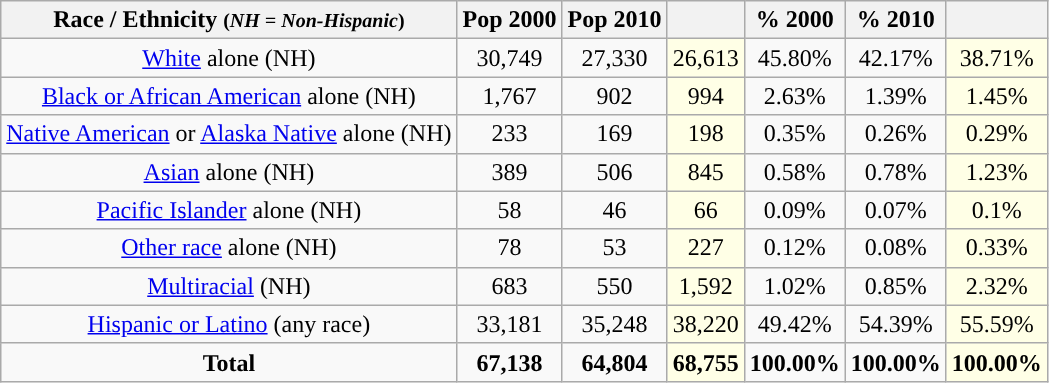<table class="wikitable" style="text-align:center;">
<tr>
<th>Race / Ethnicity <small>(<em>NH = Non-Hispanic</em>)</small></th>
<th>Pop 2000</th>
<th>Pop 2010</th>
<th></th>
<th>% 2000</th>
<th>% 2010</th>
<th></th>
</tr>
<tr>
<td><a href='#'>White</a> alone (NH)</td>
<td>30,749</td>
<td>27,330</td>
<td style='background: #ffffe6;'>26,613</td>
<td>45.80%</td>
<td>42.17%</td>
<td style='background: #ffffe6;'>38.71%</td>
</tr>
<tr>
<td><a href='#'>Black or African American</a> alone (NH)</td>
<td>1,767</td>
<td>902</td>
<td style='background: #ffffe6;'>994</td>
<td>2.63%</td>
<td>1.39%</td>
<td style='background: #ffffe6;'>1.45%</td>
</tr>
<tr>
<td><a href='#'>Native American</a> or <a href='#'>Alaska Native</a> alone (NH)</td>
<td>233</td>
<td>169</td>
<td style='background: #ffffe6;'>198</td>
<td>0.35%</td>
<td>0.26%</td>
<td style='background: #ffffe6;'>0.29%</td>
</tr>
<tr>
<td><a href='#'>Asian</a> alone (NH)</td>
<td>389</td>
<td>506</td>
<td style='background: #ffffe6;'>845</td>
<td>0.58%</td>
<td>0.78%</td>
<td style='background: #ffffe6;'>1.23%</td>
</tr>
<tr>
<td><a href='#'>Pacific Islander</a> alone (NH)</td>
<td>58</td>
<td>46</td>
<td style='background: #ffffe6;'>66</td>
<td>0.09%</td>
<td>0.07%</td>
<td style='background: #ffffe6;'>0.1%</td>
</tr>
<tr>
<td><a href='#'>Other race</a> alone (NH)</td>
<td>78</td>
<td>53</td>
<td style='background: #ffffe6;'>227</td>
<td>0.12%</td>
<td>0.08%</td>
<td style='background: #ffffe6;'>0.33%</td>
</tr>
<tr>
<td><a href='#'>Multiracial</a> (NH)</td>
<td>683</td>
<td>550</td>
<td style='background: #ffffe6;'>1,592</td>
<td>1.02%</td>
<td>0.85%</td>
<td style='background: #ffffe6;'>2.32%</td>
</tr>
<tr>
<td><a href='#'>Hispanic or Latino</a> (any race)</td>
<td>33,181</td>
<td>35,248</td>
<td style='background: #ffffe6;'>38,220</td>
<td>49.42%</td>
<td>54.39%</td>
<td style='background: #ffffe6;'>55.59%</td>
</tr>
<tr>
<td><strong>Total</strong></td>
<td><strong>67,138</strong></td>
<td><strong>64,804</strong></td>
<td style='background: #ffffe6;'><strong>68,755</strong></td>
<td><strong>100.00%</strong></td>
<td><strong>100.00%</strong></td>
<td style='background: #ffffe6;'><strong>100.00%</strong></td>
</tr>
</table>
